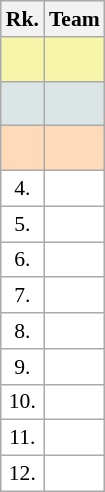<table class="wikitable" style="border:1px solid #AAAAAA;font-size:90%">
<tr bgcolor="#E4E4E4">
<th style="border-bottom:1px solid #AAAAAA">Rk.</th>
<th style="border-bottom:1px solid #AAAAAA">Team</th>
</tr>
<tr bgcolor="#F7F6A8">
<td align="center" style="height:23px"></td>
<td><strong></strong></td>
</tr>
<tr bgcolor="#DCE5E5">
<td align="center" style="height:23px"></td>
<td></td>
</tr>
<tr bgcolor="#FFDAB9">
<td align="center" style="height:23px"></td>
<td></td>
</tr>
<tr style="background:#ffffff;">
<td align="center">4.</td>
<td></td>
</tr>
<tr style="background:#ffffff;">
<td align="center">5.</td>
<td></td>
</tr>
<tr style="background:#ffffff;">
<td align="center">6.</td>
<td></td>
</tr>
<tr style="background:#ffffff;">
<td align="center">7.</td>
<td></td>
</tr>
<tr style="background:#ffffff;">
<td align="center">8.</td>
<td></td>
</tr>
<tr style="background:#ffffff;">
<td align="center">9.</td>
<td></td>
</tr>
<tr style="background:#ffffff;">
<td align="center">10.</td>
<td></td>
</tr>
<tr style="background:#ffffff;">
<td align="center">11.</td>
<td></td>
</tr>
<tr style="background:#ffffff;">
<td align="center">12.</td>
<td></td>
</tr>
</table>
